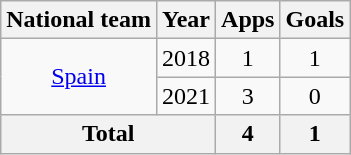<table class="wikitable" style="text-align:center">
<tr>
<th>National team</th>
<th>Year</th>
<th>Apps</th>
<th>Goals</th>
</tr>
<tr>
<td rowspan="2"><a href='#'>Spain</a></td>
<td>2018</td>
<td>1</td>
<td>1</td>
</tr>
<tr>
<td>2021</td>
<td>3</td>
<td>0</td>
</tr>
<tr>
<th colspan="2">Total</th>
<th>4</th>
<th>1</th>
</tr>
</table>
